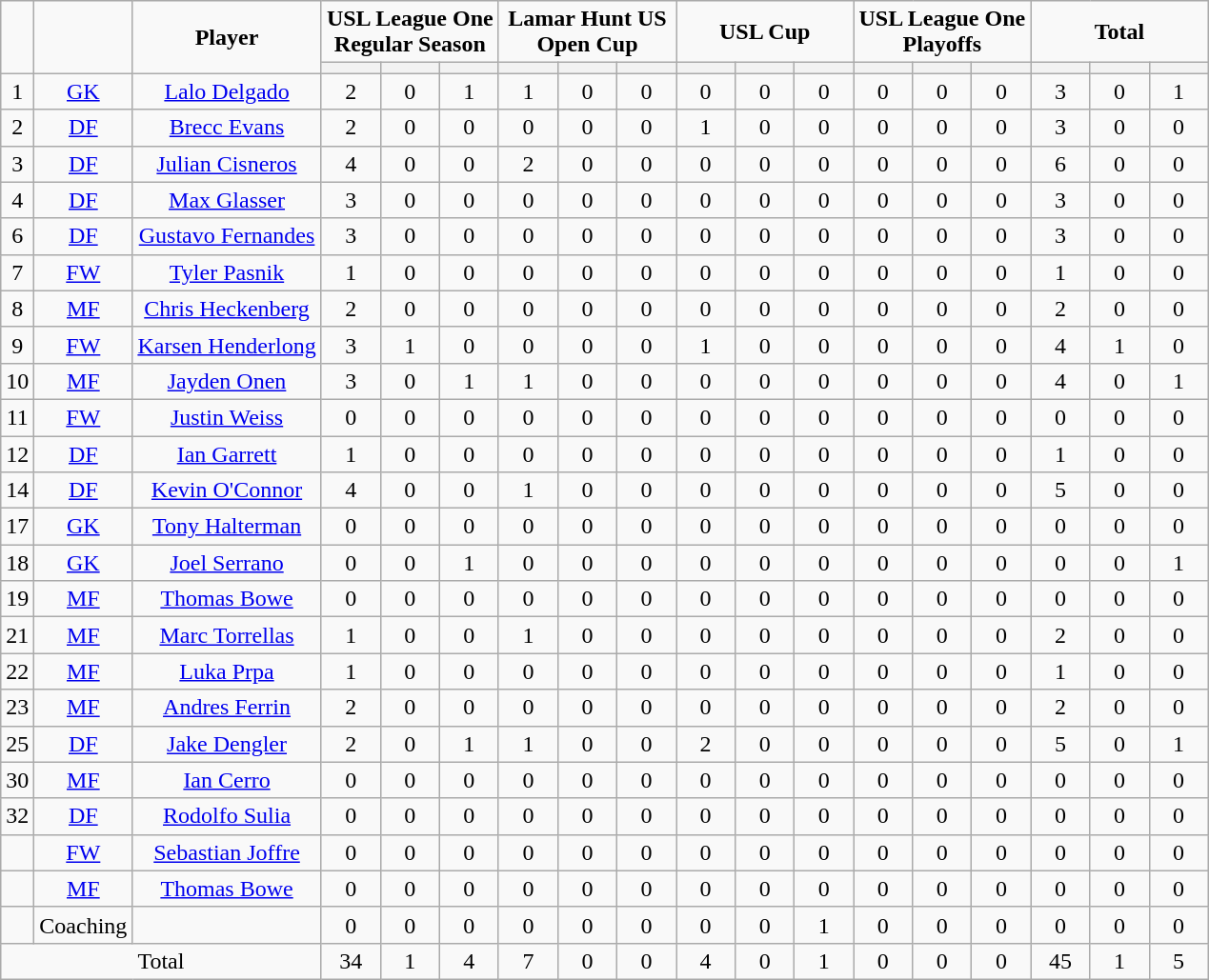<table class="wikitable" style="text-align:center;">
<tr>
<td rowspan="2" !width=15><strong></strong></td>
<td rowspan="2" !width=15><strong></strong></td>
<td rowspan="2" !width=120><strong>Player</strong></td>
<td colspan="3"><strong>USL League One Regular Season</strong></td>
<td colspan="3"><strong>Lamar Hunt US Open Cup</strong></td>
<td colspan="3"><strong>USL Cup</strong></td>
<td colspan="3"><strong>USL League One Playoffs</strong></td>
<td colspan="3"><strong>Total</strong></td>
</tr>
<tr>
<th width=34; background:#fe9;></th>
<th width=34; background:#fe9;></th>
<th width=34; background:#ff8888;></th>
<th width=34; background:#fe9;></th>
<th width=34; background:#fe9;></th>
<th width=34; background:#ff8888;></th>
<th width=34; background:#fe9;></th>
<th width=34; background:#fe9;></th>
<th width=34; background:#ff8888;></th>
<th width=34; background:#fe9;></th>
<th width=34; background:#fe9;></th>
<th width=34; background:#ff8888;></th>
<th width=34; background:#fe9;></th>
<th width=34; background:#fe9;></th>
<th width=34; background:#ff8888;></th>
</tr>
<tr>
<td>1</td>
<td><a href='#'>GK</a></td>
<td> <a href='#'>Lalo Delgado</a></td>
<td>2</td>
<td>0</td>
<td>1</td>
<td>1</td>
<td>0</td>
<td>0</td>
<td>0</td>
<td>0</td>
<td>0</td>
<td>0</td>
<td>0</td>
<td 0>0</td>
<td>3</td>
<td>0</td>
<td 0>1</td>
</tr>
<tr>
<td>2</td>
<td><a href='#'>DF</a></td>
<td> <a href='#'>Brecc Evans</a></td>
<td>2</td>
<td>0</td>
<td>0</td>
<td>0</td>
<td>0</td>
<td>0</td>
<td>1</td>
<td>0</td>
<td>0</td>
<td>0</td>
<td>0</td>
<td 0>0</td>
<td>3</td>
<td>0</td>
<td 0>0</td>
</tr>
<tr>
<td>3</td>
<td><a href='#'>DF</a></td>
<td> <a href='#'>Julian Cisneros</a></td>
<td>4</td>
<td>0</td>
<td>0</td>
<td>2</td>
<td>0</td>
<td>0</td>
<td>0</td>
<td>0</td>
<td>0</td>
<td>0</td>
<td>0</td>
<td 0>0</td>
<td>6</td>
<td>0</td>
<td 0>0</td>
</tr>
<tr>
<td>4</td>
<td><a href='#'>DF</a></td>
<td> <a href='#'>Max Glasser</a></td>
<td>3</td>
<td>0</td>
<td>0</td>
<td>0</td>
<td>0</td>
<td>0</td>
<td>0</td>
<td>0</td>
<td>0</td>
<td>0</td>
<td>0</td>
<td 0>0</td>
<td>3</td>
<td>0</td>
<td 0>0</td>
</tr>
<tr>
<td>6</td>
<td><a href='#'>DF</a></td>
<td> <a href='#'>Gustavo Fernandes</a></td>
<td>3</td>
<td>0</td>
<td>0</td>
<td>0</td>
<td>0</td>
<td>0</td>
<td>0</td>
<td>0</td>
<td>0</td>
<td>0</td>
<td>0</td>
<td 0>0</td>
<td>3</td>
<td>0</td>
<td 0>0</td>
</tr>
<tr>
<td>7</td>
<td><a href='#'>FW</a></td>
<td> <a href='#'>Tyler Pasnik</a></td>
<td>1</td>
<td>0</td>
<td>0</td>
<td>0</td>
<td>0</td>
<td>0</td>
<td>0</td>
<td>0</td>
<td>0</td>
<td>0</td>
<td>0</td>
<td 0>0</td>
<td>1</td>
<td>0</td>
<td 0>0</td>
</tr>
<tr>
<td>8</td>
<td><a href='#'>MF</a></td>
<td> <a href='#'>Chris Heckenberg</a></td>
<td>2</td>
<td>0</td>
<td>0</td>
<td>0</td>
<td>0</td>
<td>0</td>
<td>0</td>
<td>0</td>
<td>0</td>
<td>0</td>
<td>0</td>
<td 0>0</td>
<td>2</td>
<td>0</td>
<td 0>0</td>
</tr>
<tr>
<td>9</td>
<td><a href='#'>FW</a></td>
<td> <a href='#'>Karsen Henderlong</a></td>
<td>3</td>
<td>1</td>
<td>0</td>
<td>0</td>
<td>0</td>
<td>0</td>
<td>1</td>
<td>0</td>
<td>0</td>
<td>0</td>
<td>0</td>
<td 0>0</td>
<td>4</td>
<td>1</td>
<td 0>0</td>
</tr>
<tr>
<td>10</td>
<td><a href='#'>MF</a></td>
<td> <a href='#'>Jayden Onen</a></td>
<td>3</td>
<td>0</td>
<td>1</td>
<td>1</td>
<td>0</td>
<td>0</td>
<td>0</td>
<td>0</td>
<td>0</td>
<td>0</td>
<td>0</td>
<td 0>0</td>
<td>4</td>
<td>0</td>
<td 0>1</td>
</tr>
<tr>
<td>11</td>
<td><a href='#'>FW</a></td>
<td> <a href='#'>Justin Weiss</a></td>
<td>0</td>
<td>0</td>
<td>0</td>
<td>0</td>
<td>0</td>
<td>0</td>
<td>0</td>
<td>0</td>
<td>0</td>
<td>0</td>
<td>0</td>
<td 0>0</td>
<td>0</td>
<td>0</td>
<td 0>0</td>
</tr>
<tr>
<td>12</td>
<td><a href='#'>DF</a></td>
<td> <a href='#'>Ian Garrett</a></td>
<td>1</td>
<td>0</td>
<td>0</td>
<td>0</td>
<td>0</td>
<td>0</td>
<td>0</td>
<td>0</td>
<td>0</td>
<td>0</td>
<td>0</td>
<td 0>0</td>
<td>1</td>
<td>0</td>
<td 0>0</td>
</tr>
<tr>
<td>14</td>
<td><a href='#'>DF</a></td>
<td> <a href='#'>Kevin O'Connor</a></td>
<td>4</td>
<td>0</td>
<td>0</td>
<td>1</td>
<td>0</td>
<td>0</td>
<td>0</td>
<td>0</td>
<td>0</td>
<td>0</td>
<td>0</td>
<td 0>0</td>
<td>5</td>
<td>0</td>
<td 0>0</td>
</tr>
<tr>
<td>17</td>
<td><a href='#'>GK</a></td>
<td> <a href='#'>Tony Halterman</a></td>
<td>0</td>
<td>0</td>
<td>0</td>
<td>0</td>
<td>0</td>
<td>0</td>
<td>0</td>
<td>0</td>
<td>0</td>
<td>0</td>
<td>0</td>
<td 0>0</td>
<td>0</td>
<td>0</td>
<td 0>0</td>
</tr>
<tr>
<td>18</td>
<td><a href='#'>GK</a></td>
<td> <a href='#'>Joel Serrano</a></td>
<td>0</td>
<td>0</td>
<td>1</td>
<td>0</td>
<td>0</td>
<td>0</td>
<td>0</td>
<td>0</td>
<td>0</td>
<td>0</td>
<td>0</td>
<td 0>0</td>
<td>0</td>
<td>0</td>
<td 0>1</td>
</tr>
<tr>
<td>19</td>
<td><a href='#'>MF</a></td>
<td> <a href='#'>Thomas Bowe</a></td>
<td>0</td>
<td>0</td>
<td>0</td>
<td>0</td>
<td>0</td>
<td>0</td>
<td>0</td>
<td>0</td>
<td>0</td>
<td>0</td>
<td>0</td>
<td 0>0</td>
<td>0</td>
<td>0</td>
<td 0>0</td>
</tr>
<tr>
<td>21</td>
<td><a href='#'>MF</a></td>
<td> <a href='#'>Marc Torrellas</a></td>
<td>1</td>
<td>0</td>
<td>0</td>
<td>1</td>
<td>0</td>
<td>0</td>
<td>0</td>
<td>0</td>
<td>0</td>
<td>0</td>
<td>0</td>
<td 0>0</td>
<td>2</td>
<td>0</td>
<td 0>0</td>
</tr>
<tr>
<td>22</td>
<td><a href='#'>MF</a></td>
<td> <a href='#'>Luka Prpa</a></td>
<td>1</td>
<td>0</td>
<td>0</td>
<td>0</td>
<td>0</td>
<td>0</td>
<td>0</td>
<td>0</td>
<td>0</td>
<td>0</td>
<td>0</td>
<td 0>0</td>
<td>1</td>
<td>0</td>
<td 0>0</td>
</tr>
<tr>
<td>23</td>
<td><a href='#'>MF</a></td>
<td> <a href='#'>Andres Ferrin</a></td>
<td>2</td>
<td>0</td>
<td>0</td>
<td>0</td>
<td>0</td>
<td>0</td>
<td>0</td>
<td>0</td>
<td>0</td>
<td>0</td>
<td>0</td>
<td 0>0</td>
<td>2</td>
<td>0</td>
<td 0>0</td>
</tr>
<tr>
<td>25</td>
<td><a href='#'>DF</a></td>
<td> <a href='#'>Jake Dengler</a></td>
<td>2</td>
<td>0</td>
<td>1</td>
<td>1</td>
<td>0</td>
<td>0</td>
<td>2</td>
<td>0</td>
<td>0</td>
<td>0</td>
<td>0</td>
<td 0>0</td>
<td>5</td>
<td>0</td>
<td 0>1</td>
</tr>
<tr>
<td>30</td>
<td><a href='#'>MF</a></td>
<td> <a href='#'>Ian Cerro</a></td>
<td>0</td>
<td>0</td>
<td>0</td>
<td>0</td>
<td>0</td>
<td>0</td>
<td>0</td>
<td>0</td>
<td>0</td>
<td>0</td>
<td>0</td>
<td 0>0</td>
<td>0</td>
<td>0</td>
<td 0>0</td>
</tr>
<tr>
<td>32</td>
<td><a href='#'>DF</a></td>
<td> <a href='#'>Rodolfo Sulia</a></td>
<td>0</td>
<td>0</td>
<td>0</td>
<td>0</td>
<td>0</td>
<td>0</td>
<td>0</td>
<td>0</td>
<td>0</td>
<td>0</td>
<td>0</td>
<td 0>0</td>
<td>0</td>
<td>0</td>
<td 0>0</td>
</tr>
<tr>
<td></td>
<td><a href='#'>FW</a></td>
<td> <a href='#'>Sebastian Joffre</a></td>
<td>0</td>
<td>0</td>
<td>0</td>
<td>0</td>
<td>0</td>
<td>0</td>
<td>0</td>
<td>0</td>
<td>0</td>
<td>0</td>
<td>0</td>
<td 0>0</td>
<td>0</td>
<td>0</td>
<td 0>0</td>
</tr>
<tr>
<td></td>
<td><a href='#'>MF</a></td>
<td> <a href='#'>Thomas Bowe</a></td>
<td>0</td>
<td>0</td>
<td>0</td>
<td>0</td>
<td>0</td>
<td>0</td>
<td>0</td>
<td>0</td>
<td>0</td>
<td>0</td>
<td>0</td>
<td 0>0</td>
<td>0</td>
<td>0</td>
<td 0>0</td>
</tr>
<tr>
<td></td>
<td>Coaching</td>
<td></td>
<td>0</td>
<td>0</td>
<td>0</td>
<td>0</td>
<td>0</td>
<td>0</td>
<td>0</td>
<td>0</td>
<td>1</td>
<td>0</td>
<td>0</td>
<td 0>0</td>
<td>0</td>
<td>0</td>
<td 0>0</td>
</tr>
<tr>
<td colspan="3">Total</td>
<td>34</td>
<td>1</td>
<td>4</td>
<td>7</td>
<td>0</td>
<td>0</td>
<td>4</td>
<td>0</td>
<td>1</td>
<td>0</td>
<td>0</td>
<td 0>0</td>
<td>45</td>
<td>1</td>
<td 0>5</td>
</tr>
</table>
